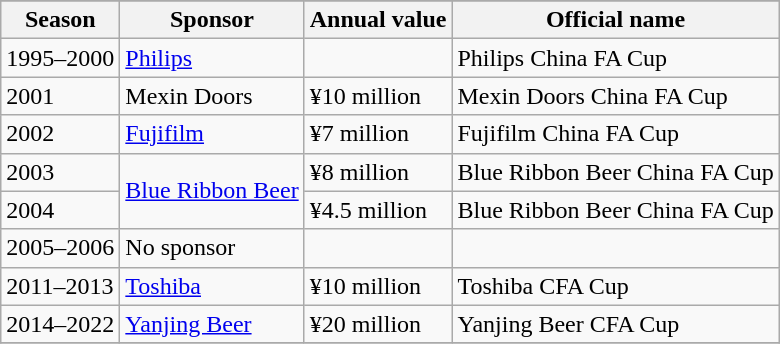<table class="wikitable">
<tr>
</tr>
<tr>
<th>Season</th>
<th>Sponsor</th>
<th>Annual value</th>
<th>Official name</th>
</tr>
<tr>
<td>1995–2000</td>
<td><a href='#'>Philips</a></td>
<td></td>
<td>Philips China FA Cup</td>
</tr>
<tr>
<td>2001</td>
<td>Mexin Doors</td>
<td>¥10 million</td>
<td>Mexin Doors China FA Cup</td>
</tr>
<tr>
<td>2002</td>
<td><a href='#'>Fujifilm</a></td>
<td>¥7 million</td>
<td>Fujifilm China FA Cup</td>
</tr>
<tr>
<td>2003</td>
<td rowspan="2"><a href='#'>Blue Ribbon Beer</a></td>
<td>¥8 million</td>
<td>Blue Ribbon Beer China FA Cup</td>
</tr>
<tr>
<td>2004</td>
<td>¥4.5 million</td>
<td>Blue Ribbon Beer China FA Cup</td>
</tr>
<tr>
<td>2005–2006</td>
<td>No sponsor</td>
<td></td>
<td></td>
</tr>
<tr>
<td>2011–2013</td>
<td><a href='#'>Toshiba</a></td>
<td>¥10 million</td>
<td>Toshiba CFA Cup</td>
</tr>
<tr>
<td>2014–2022</td>
<td><a href='#'>Yanjing Beer</a></td>
<td>¥20 million</td>
<td>Yanjing Beer CFA Cup</td>
</tr>
<tr>
</tr>
</table>
